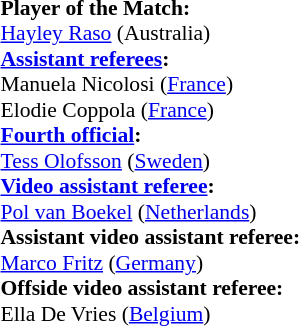<table style="width:100%; font-size:90%;">
<tr>
<td><br><strong>Player of the Match:</strong>
<br><a href='#'>Hayley Raso</a> (Australia)<br><strong><a href='#'>Assistant referees</a>:</strong>
<br>Manuela Nicolosi (<a href='#'>France</a>)
<br>Elodie Coppola (<a href='#'>France</a>)
<br><strong><a href='#'>Fourth official</a>:</strong>
<br><a href='#'>Tess Olofsson</a> (<a href='#'>Sweden</a>)
<br><strong><a href='#'>Video assistant referee</a>:</strong>
<br><a href='#'>Pol van Boekel</a> (<a href='#'>Netherlands</a>)
<br><strong>Assistant video assistant referee:</strong>
<br><a href='#'>Marco Fritz</a> (<a href='#'>Germany</a>)
<br><strong>Offside video assistant referee:</strong>
<br>Ella De Vries (<a href='#'>Belgium</a>)</td>
</tr>
</table>
